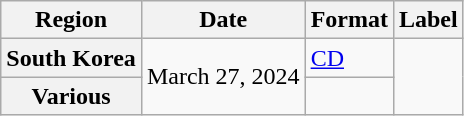<table class="wikitable plainrowheaders">
<tr>
<th scope="col">Region</th>
<th scope="col">Date</th>
<th scope="col">Format</th>
<th scope="col">Label</th>
</tr>
<tr>
<th scope="row">South Korea</th>
<td rowspan="2">March 27, 2024</td>
<td><a href='#'>CD</a></td>
<td rowspan="2"></td>
</tr>
<tr>
<th scope="row">Various </th>
<td></td>
</tr>
</table>
